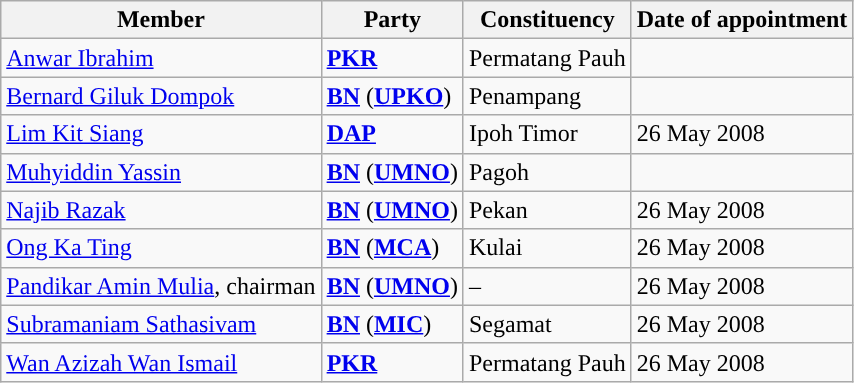<table class=wikitable>
<tr>
<th>Member</th>
<th>Party</th>
<th>Constituency</th>
<th>Date of appointment</th>
</tr>
<tr>
<td><a href='#'>Anwar Ibrahim</a></td>
<td><strong><a href='#'>PKR</a></strong></td>
<td>Permatang Pauh</td>
<td></td>
</tr>
<tr>
<td><a href='#'>Bernard Giluk Dompok</a></td>
<td><strong><a href='#'>BN</a></strong> (<strong><a href='#'>UPKO</a></strong>)</td>
<td>Penampang</td>
<td></td>
</tr>
<tr>
<td><a href='#'>Lim Kit Siang</a></td>
<td><strong><a href='#'>DAP</a></strong></td>
<td>Ipoh Timor</td>
<td>26 May 2008</td>
</tr>
<tr>
<td><a href='#'>Muhyiddin Yassin</a></td>
<td><strong><a href='#'>BN</a></strong> (<strong><a href='#'>UMNO</a></strong>)</td>
<td>Pagoh</td>
<td></td>
</tr>
<tr>
<td><a href='#'>Najib Razak</a></td>
<td><strong><a href='#'>BN</a></strong> (<strong><a href='#'>UMNO</a></strong>)</td>
<td>Pekan</td>
<td>26 May 2008</td>
</tr>
<tr>
<td><a href='#'>Ong Ka Ting</a></td>
<td><strong><a href='#'>BN</a></strong> (<strong><a href='#'>MCA</a></strong>)</td>
<td>Kulai</td>
<td>26 May 2008</td>
</tr>
<tr>
<td><a href='#'>Pandikar Amin Mulia</a>, chairman</td>
<td><strong><a href='#'>BN</a></strong> (<strong><a href='#'>UMNO</a></strong>)</td>
<td>–</td>
<td>26 May 2008</td>
</tr>
<tr>
<td><a href='#'>Subramaniam Sathasivam</a></td>
<td><strong><a href='#'>BN</a></strong> (<strong><a href='#'>MIC</a></strong>)</td>
<td>Segamat</td>
<td>26 May 2008</td>
</tr>
<tr>
<td><a href='#'>Wan Azizah Wan Ismail</a></td>
<td><strong><a href='#'>PKR</a></strong></td>
<td>Permatang Pauh</td>
<td>26 May 2008</td>
</tr>
</table>
